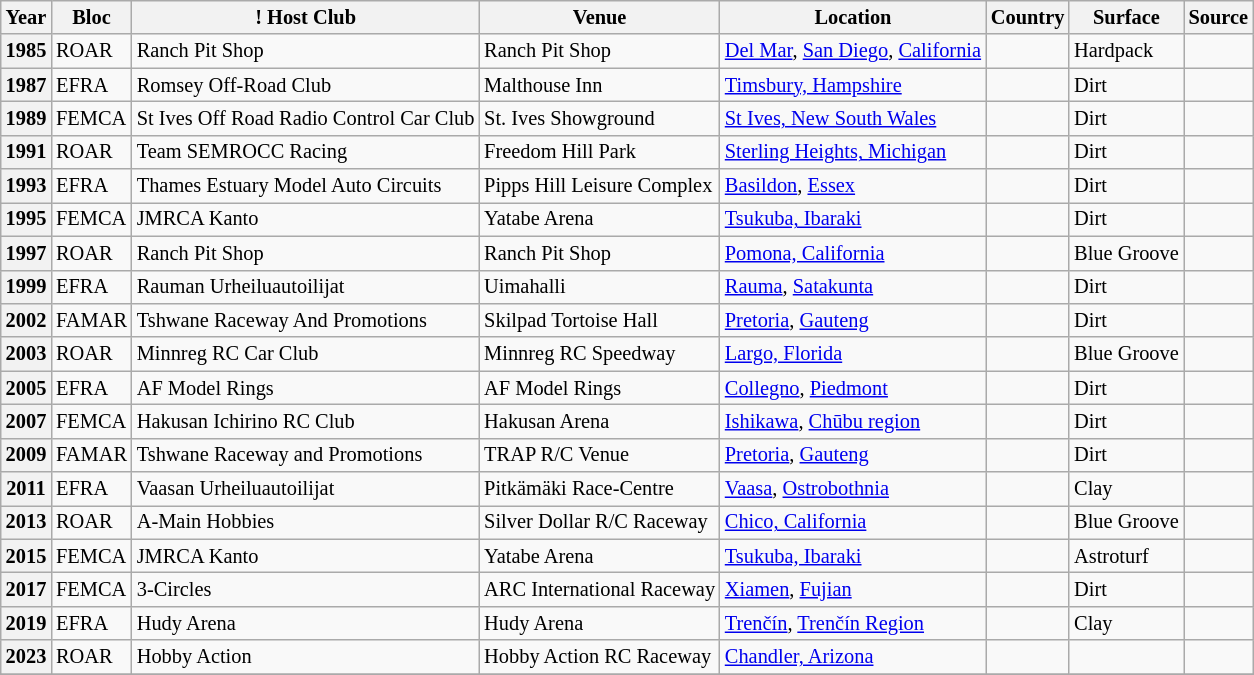<table class="wikitable" style="font-size: 85%;">
<tr>
<th>Year</th>
<th>Bloc</th>
<th>! Host Club</th>
<th>Venue</th>
<th>Location</th>
<th>Country</th>
<th>Surface</th>
<th>Source</th>
</tr>
<tr>
<th>1985</th>
<td>ROAR</td>
<td>Ranch Pit Shop</td>
<td>Ranch Pit Shop</td>
<td><a href='#'>Del Mar</a>, <a href='#'>San Diego</a>, <a href='#'>California</a></td>
<td></td>
<td>Hardpack</td>
<td></td>
</tr>
<tr>
<th>1987</th>
<td>EFRA</td>
<td>Romsey Off-Road Club</td>
<td>Malthouse Inn</td>
<td><a href='#'>Timsbury, Hampshire</a></td>
<td></td>
<td>Dirt</td>
<td></td>
</tr>
<tr>
<th>1989</th>
<td>FEMCA</td>
<td>St Ives Off Road Radio Control Car Club</td>
<td>St. Ives Showground</td>
<td><a href='#'>St Ives, New South Wales</a></td>
<td></td>
<td>Dirt</td>
<td></td>
</tr>
<tr>
<th>1991</th>
<td>ROAR</td>
<td>Team SEMROCC Racing</td>
<td>Freedom Hill Park</td>
<td><a href='#'>Sterling Heights, Michigan</a></td>
<td></td>
<td>Dirt</td>
<td></td>
</tr>
<tr>
<th>1993</th>
<td>EFRA</td>
<td>Thames Estuary Model Auto Circuits</td>
<td>Pipps Hill Leisure Complex</td>
<td><a href='#'>Basildon</a>, <a href='#'>Essex</a></td>
<td></td>
<td>Dirt</td>
<td></td>
</tr>
<tr>
<th>1995</th>
<td>FEMCA</td>
<td>JMRCA Kanto</td>
<td>Yatabe Arena</td>
<td><a href='#'>Tsukuba, Ibaraki</a></td>
<td></td>
<td>Dirt</td>
<td></td>
</tr>
<tr>
<th>1997</th>
<td>ROAR</td>
<td>Ranch Pit Shop</td>
<td>Ranch Pit Shop</td>
<td><a href='#'>Pomona, California</a></td>
<td></td>
<td>Blue Groove</td>
<td></td>
</tr>
<tr>
<th>1999</th>
<td>EFRA</td>
<td>Rauman Urheiluautoilijat</td>
<td>Uimahalli</td>
<td><a href='#'>Rauma</a>, <a href='#'>Satakunta</a></td>
<td></td>
<td>Dirt</td>
<td></td>
</tr>
<tr>
<th>2002</th>
<td>FAMAR</td>
<td>Tshwane Raceway And Promotions</td>
<td>Skilpad Tortoise Hall</td>
<td><a href='#'>Pretoria</a>, <a href='#'>Gauteng</a></td>
<td></td>
<td>Dirt</td>
<td></td>
</tr>
<tr>
<th>2003</th>
<td>ROAR</td>
<td>Minnreg RC Car Club</td>
<td>Minnreg RC Speedway</td>
<td><a href='#'>Largo, Florida</a></td>
<td></td>
<td>Blue Groove</td>
<td></td>
</tr>
<tr>
<th>2005</th>
<td>EFRA</td>
<td>AF Model Rings</td>
<td>AF Model Rings</td>
<td><a href='#'>Collegno</a>, <a href='#'>Piedmont</a></td>
<td></td>
<td>Dirt</td>
<td></td>
</tr>
<tr>
<th>2007</th>
<td>FEMCA</td>
<td>Hakusan Ichirino RC Club</td>
<td>Hakusan Arena</td>
<td><a href='#'>Ishikawa</a>, <a href='#'>Chūbu region</a></td>
<td></td>
<td>Dirt</td>
<td></td>
</tr>
<tr>
<th>2009</th>
<td>FAMAR</td>
<td>Tshwane Raceway and Promotions</td>
<td>TRAP R/C Venue</td>
<td><a href='#'>Pretoria</a>, <a href='#'>Gauteng</a></td>
<td></td>
<td>Dirt</td>
<td></td>
</tr>
<tr>
<th>2011</th>
<td>EFRA</td>
<td>Vaasan Urheiluautoilijat</td>
<td>Pitkämäki Race-Centre</td>
<td><a href='#'>Vaasa</a>, <a href='#'>Ostrobothnia</a></td>
<td></td>
<td>Clay</td>
<td></td>
</tr>
<tr>
<th>2013</th>
<td>ROAR</td>
<td>A-Main Hobbies</td>
<td>Silver Dollar R/C Raceway</td>
<td><a href='#'>Chico, California</a></td>
<td></td>
<td>Blue Groove</td>
<td></td>
</tr>
<tr>
<th>2015</th>
<td>FEMCA</td>
<td>JMRCA Kanto</td>
<td>Yatabe Arena</td>
<td><a href='#'>Tsukuba, Ibaraki</a></td>
<td></td>
<td>Astroturf</td>
<td></td>
</tr>
<tr>
<th>2017</th>
<td>FEMCA</td>
<td>3-Circles</td>
<td>ARC International Raceway</td>
<td><a href='#'>Xiamen</a>, <a href='#'>Fujian</a></td>
<td></td>
<td>Dirt</td>
<td></td>
</tr>
<tr>
<th>2019</th>
<td>EFRA</td>
<td>Hudy Arena</td>
<td>Hudy Arena</td>
<td><a href='#'>Trenčín</a>, <a href='#'>Trenčín Region</a></td>
<td></td>
<td>Clay</td>
<td></td>
</tr>
<tr>
<th>2023</th>
<td>ROAR</td>
<td>Hobby Action</td>
<td>Hobby Action RC Raceway</td>
<td><a href='#'>Chandler, Arizona</a></td>
<td></td>
<td></td>
<td></td>
</tr>
<tr>
</tr>
</table>
